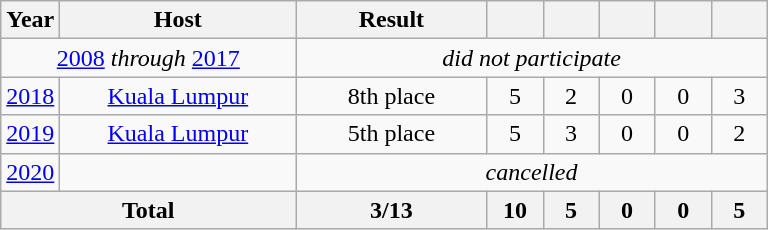<table class="wikitable" style="text-align:center">
<tr>
<th width=30>Year</th>
<th width=150>Host</th>
<th width=120>Result</th>
<th width=30></th>
<th width=30></th>
<th width=30></th>
<th width=30></th>
<th width=30></th>
</tr>
<tr>
<td colspan=2><a href='#'>2008</a> <em>through</em> <a href='#'>2017</a></td>
<td colspan=6><em>did not participate</em></td>
</tr>
<tr>
<td><a href='#'>2018</a></td>
<td> <a href='#'>Kuala Lumpur</a></td>
<td>8th place<br></td>
<td>5</td>
<td>2</td>
<td>0</td>
<td>0</td>
<td>3</td>
</tr>
<tr>
<td><a href='#'>2019</a></td>
<td> <a href='#'>Kuala Lumpur</a></td>
<td>5th place</td>
<td>5</td>
<td>3</td>
<td>0</td>
<td>0</td>
<td>2</td>
</tr>
<tr>
<td><a href='#'>2020</a></td>
<td></td>
<td colspan=6><em>cancelled</em></td>
</tr>
<tr>
<th colspan=2>Total</th>
<th>3/13</th>
<th>10</th>
<th>5</th>
<th>0</th>
<th>0</th>
<th>5</th>
</tr>
</table>
